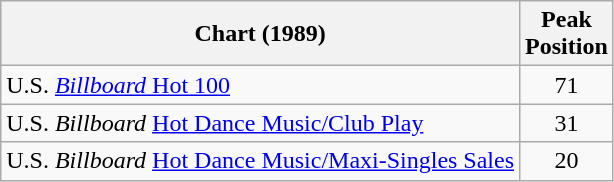<table class="wikitable">
<tr>
<th>Chart (1989)</th>
<th>Peak<br>Position</th>
</tr>
<tr>
<td>U.S. <a href='#'><em>Billboard</em> Hot 100</a></td>
<td align="center">71</td>
</tr>
<tr>
<td>U.S. <em>Billboard</em> <a href='#'>Hot Dance Music/Club Play</a></td>
<td align="center">31</td>
</tr>
<tr>
<td>U.S. <em>Billboard</em> <a href='#'>Hot Dance Music/Maxi-Singles Sales</a></td>
<td align="center">20</td>
</tr>
</table>
